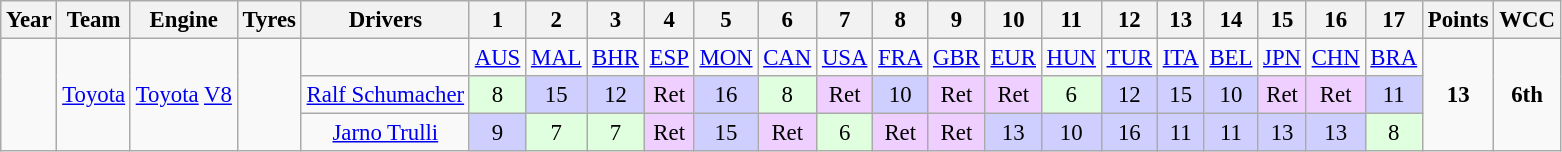<table class="wikitable" style="text-align:center; font-size:95%">
<tr>
<th>Year</th>
<th>Team</th>
<th>Engine</th>
<th>Tyres</th>
<th>Drivers</th>
<th>1</th>
<th>2</th>
<th>3</th>
<th>4</th>
<th>5</th>
<th>6</th>
<th>7</th>
<th>8</th>
<th>9</th>
<th>10</th>
<th>11</th>
<th>12</th>
<th>13</th>
<th>14</th>
<th>15</th>
<th>16</th>
<th>17</th>
<th>Points</th>
<th>WCC</th>
</tr>
<tr>
<td rowspan="3"></td>
<td rowspan="3"><a href='#'>Toyota</a></td>
<td rowspan="3"><a href='#'>Toyota</a> <a href='#'>V8</a></td>
<td rowspan="3"></td>
<td></td>
<td><a href='#'>AUS</a></td>
<td><a href='#'>MAL</a></td>
<td><a href='#'>BHR</a></td>
<td><a href='#'>ESP</a></td>
<td><a href='#'>MON</a></td>
<td><a href='#'>CAN</a></td>
<td><a href='#'>USA</a></td>
<td><a href='#'>FRA</a></td>
<td><a href='#'>GBR</a></td>
<td><a href='#'>EUR</a></td>
<td><a href='#'>HUN</a></td>
<td><a href='#'>TUR</a></td>
<td><a href='#'>ITA</a></td>
<td><a href='#'>BEL</a></td>
<td><a href='#'>JPN</a></td>
<td><a href='#'>CHN</a></td>
<td><a href='#'>BRA</a></td>
<td rowspan="3"><strong>13</strong></td>
<td rowspan="3"><strong>6th</strong></td>
</tr>
<tr>
<td> <a href='#'>Ralf Schumacher</a></td>
<td style="background:#DFFFDF;">8</td>
<td style="background:#CFCFFF;">15</td>
<td style="background:#CFCFFF;">12</td>
<td style="background:#EFCFFF;">Ret</td>
<td style="background:#CFCFFF;">16</td>
<td style="background:#DFFFDF;">8</td>
<td style="background:#EFCFFF;">Ret</td>
<td style="background:#CFCFFF;">10</td>
<td style="background:#EFCFFF;">Ret</td>
<td style="background:#EFCFFF;">Ret</td>
<td style="background:#DFFFDF;">6</td>
<td style="background:#CFCFFF;">12</td>
<td style="background:#CFCFFF;">15</td>
<td style="background:#CFCFFF;">10</td>
<td style="background:#EFCFFF;">Ret</td>
<td style="background:#EFCFFF;">Ret</td>
<td style="background:#CFCFFF;">11</td>
</tr>
<tr>
<td> <a href='#'>Jarno Trulli</a></td>
<td style="background:#CFCFFF;">9</td>
<td style="background:#DFFFDF;">7</td>
<td style="background:#DFFFDF;">7</td>
<td style="background:#EFCFFF;">Ret</td>
<td style="background:#CFCFFF;">15</td>
<td style="background:#EFCFFF;">Ret</td>
<td style="background:#DFFFDF;">6</td>
<td style="background:#EFCFFF;">Ret</td>
<td style="background:#EFCFFF;">Ret</td>
<td style="background:#CFCFFF;">13</td>
<td style="background:#CFCFFF;">10</td>
<td style="background:#CFCFFF;">16</td>
<td style="background:#CFCFFF;">11</td>
<td style="background:#CFCFFF;">11</td>
<td style="background:#CFCFFF;">13</td>
<td style="background:#CFCFFF;">13</td>
<td style="background:#DFFFDF;">8</td>
</tr>
</table>
